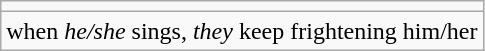<table class="wikitable">
<tr>
<td></td>
</tr>
<tr>
<td>when <em>he/she</em> sings, <em>they</em> keep frightening him/her</td>
</tr>
</table>
